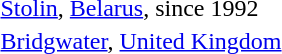<table>
<tr>
<td></td>
<td><a href='#'>Stolin</a>, <a href='#'>Belarus</a>, since 1992</td>
</tr>
<tr>
<td></td>
<td><a href='#'>Bridgwater</a>, <a href='#'>United Kingdom</a></td>
</tr>
</table>
